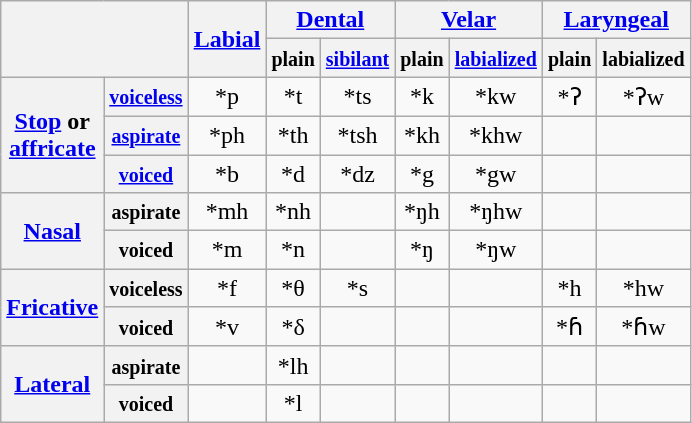<table class="wikitable" style="text-align: center;">
<tr>
<th colspan="2" rowspan="2"></th>
<th rowspan="2"><a href='#'>Labial</a></th>
<th colspan="2"><a href='#'>Dental</a></th>
<th colspan="2"><a href='#'>Velar</a></th>
<th colspan="2"><a href='#'>Laryngeal</a></th>
</tr>
<tr>
<th><small>plain</small></th>
<th><small><a href='#'>sibilant</a></small></th>
<th><small>plain</small></th>
<th><small><a href='#'>labialized</a></small></th>
<th><small>plain</small></th>
<th><small>labialized</small></th>
</tr>
<tr>
<th rowspan="3"><a href='#'>Stop</a> or<br><a href='#'>affricate</a></th>
<th><small><a href='#'>voiceless</a></small></th>
<td>*p</td>
<td>*t</td>
<td>*ts</td>
<td>*k</td>
<td>*kw</td>
<td>*ʔ</td>
<td>*ʔw</td>
</tr>
<tr>
<th><small><a href='#'>aspirate</a></small></th>
<td>*ph</td>
<td>*th</td>
<td>*tsh</td>
<td>*kh</td>
<td>*khw</td>
<td></td>
<td></td>
</tr>
<tr>
<th><small><a href='#'>voiced</a></small></th>
<td>*b</td>
<td>*d</td>
<td>*dz</td>
<td>*g</td>
<td>*gw</td>
<td></td>
<td></td>
</tr>
<tr>
<th rowspan="2"><a href='#'>Nasal</a></th>
<th><small>aspirate</small></th>
<td>*mh</td>
<td>*nh</td>
<td></td>
<td>*ŋh</td>
<td>*ŋhw</td>
<td></td>
<td></td>
</tr>
<tr>
<th><small>voiced</small></th>
<td>*m</td>
<td>*n</td>
<td></td>
<td>*ŋ</td>
<td>*ŋw</td>
<td></td>
<td></td>
</tr>
<tr>
<th rowspan="2"><a href='#'>Fricative</a></th>
<th><small>voiceless</small></th>
<td>*f</td>
<td>*θ</td>
<td>*s</td>
<td></td>
<td></td>
<td>*h</td>
<td>*hw</td>
</tr>
<tr>
<th><small>voiced</small></th>
<td>*v</td>
<td>*δ</td>
<td></td>
<td></td>
<td></td>
<td>*ɦ</td>
<td>*ɦw</td>
</tr>
<tr>
<th rowspan="2"><a href='#'>Lateral</a></th>
<th><small>aspirate</small></th>
<td></td>
<td>*lh</td>
<td></td>
<td></td>
<td></td>
<td></td>
<td></td>
</tr>
<tr>
<th><small>voiced</small></th>
<td></td>
<td>*l</td>
<td></td>
<td></td>
<td></td>
<td></td>
<td></td>
</tr>
</table>
